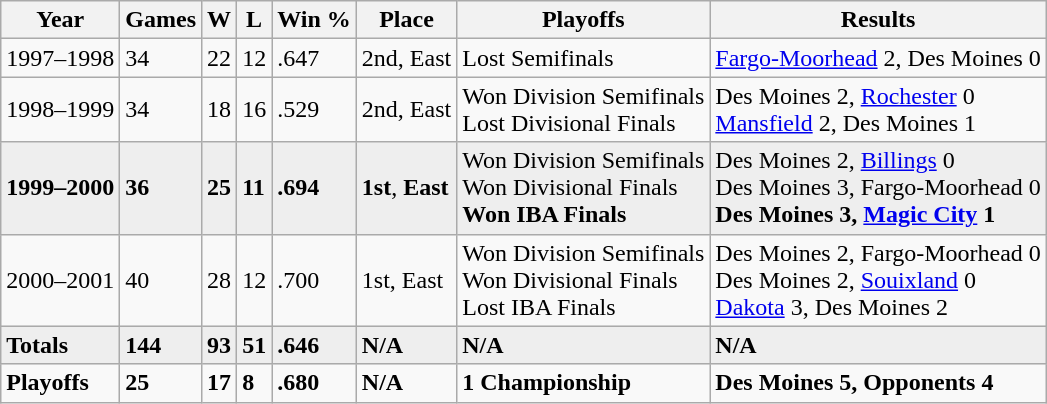<table class="wikitable">
<tr>
<th>Year</th>
<th>Games</th>
<th>W</th>
<th>L</th>
<th>Win %</th>
<th>Place</th>
<th>Playoffs</th>
<th>Results</th>
</tr>
<tr>
<td>1997–1998</td>
<td>34</td>
<td>22</td>
<td>12</td>
<td>.647</td>
<td>2nd, East</td>
<td>Lost Semifinals</td>
<td><a href='#'>Fargo-Moorhead</a> 2, Des Moines 0</td>
</tr>
<tr>
<td>1998–1999</td>
<td>34</td>
<td>18</td>
<td>16</td>
<td>.529</td>
<td>2nd, East</td>
<td>Won Division Semifinals<br> Lost Divisional Finals</td>
<td>Des Moines 2, <a href='#'>Rochester</a> 0<br> <a href='#'>Mansfield</a> 2, Des Moines 1</td>
</tr>
<tr bgcolor="#eeeeee">
<td><strong>1999–2000</strong></td>
<td><strong>36</strong></td>
<td><strong>25</strong></td>
<td><strong>11</strong></td>
<td><strong>.694</strong></td>
<td><strong>1st</strong>, <strong>East</strong></td>
<td>Won Division Semifinals<br> Won Divisional Finals<br> <strong>Won IBA Finals</strong></td>
<td>Des Moines 2, <a href='#'>Billings</a> 0<br> Des Moines 3, Fargo-Moorhead 0<br> <strong>Des Moines 3, <a href='#'>Magic City</a> 1</strong></td>
</tr>
<tr>
<td>2000–2001</td>
<td>40</td>
<td>28</td>
<td>12</td>
<td>.700</td>
<td>1st, East</td>
<td>Won Division Semifinals<br> Won Divisional Finals<br> Lost IBA Finals</td>
<td>Des Moines 2, Fargo-Moorhead 0<br> Des Moines 2, <a href='#'>Souixland</a> 0<br> <a href='#'>Dakota</a> 3, Des Moines 2</td>
</tr>
<tr bgcolor="#eeeeee">
<td><strong>Totals</strong></td>
<td><strong>144</strong></td>
<td><strong>93</strong></td>
<td><strong>51</strong></td>
<td><strong>.646</strong></td>
<td><strong>N/A</strong></td>
<td><strong>N/A</strong></td>
<td><strong>N/A</strong></td>
</tr>
<tr>
<td><strong>Playoffs</strong></td>
<td><strong>25</strong></td>
<td><strong>17</strong></td>
<td><strong>8</strong></td>
<td><strong>.680</strong></td>
<td><strong>N/A</strong></td>
<td><strong>1 Championship</strong></td>
<td><strong>Des Moines 5, Opponents 4</strong></td>
</tr>
</table>
